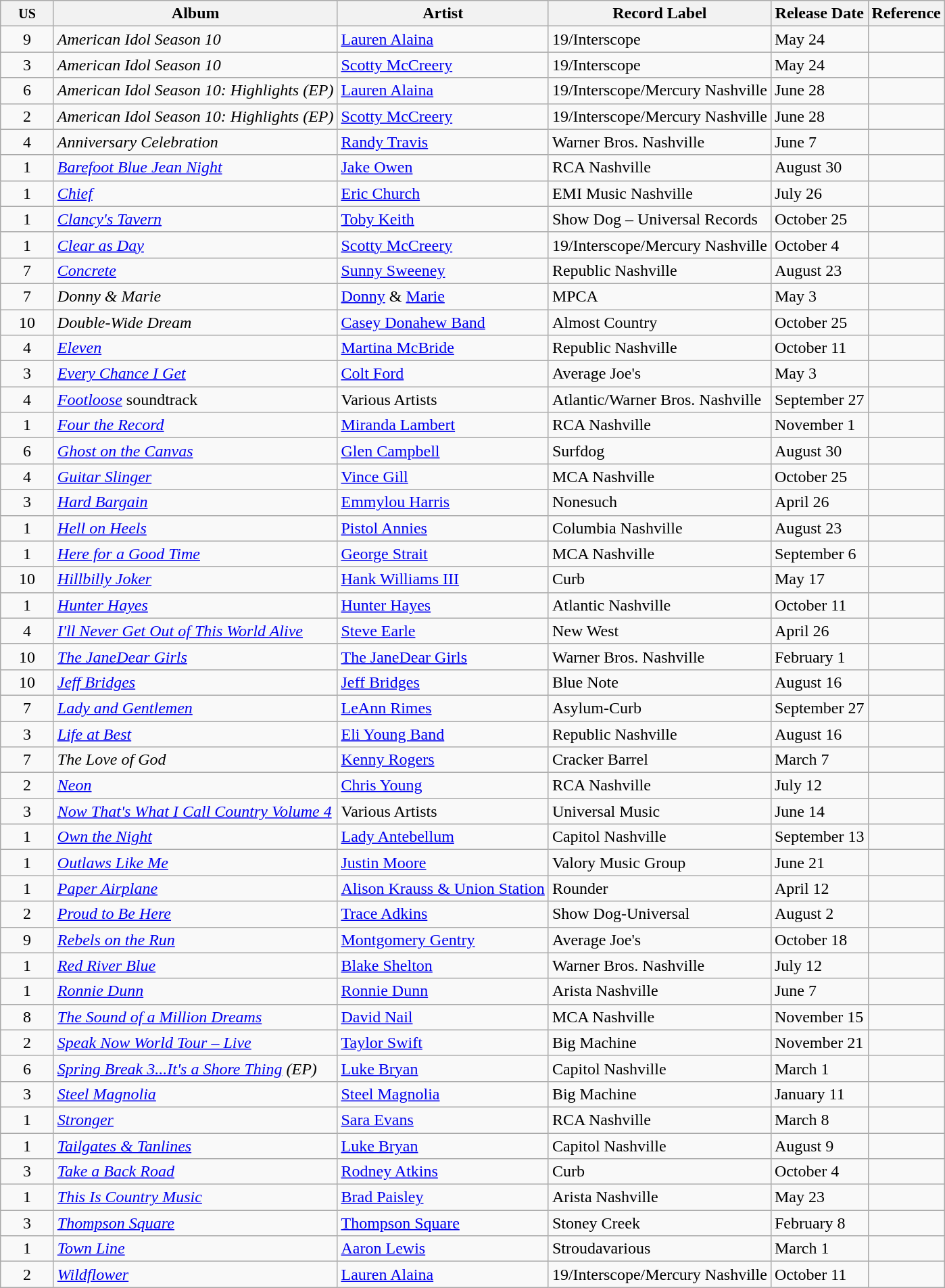<table class="wikitable sortable">
<tr>
<th width=45><small>US</small></th>
<th>Album</th>
<th>Artist</th>
<th>Record Label</th>
<th>Release Date</th>
<th>Reference</th>
</tr>
<tr>
<td align=center>9</td>
<td><em>American Idol Season 10</em></td>
<td><a href='#'>Lauren Alaina</a></td>
<td>19/Interscope</td>
<td>May 24</td>
<td></td>
</tr>
<tr>
<td align=center>3</td>
<td><em>American Idol Season 10</em></td>
<td><a href='#'>Scotty McCreery</a></td>
<td>19/Interscope</td>
<td>May 24</td>
<td></td>
</tr>
<tr>
<td align=center>6</td>
<td><em>American Idol Season 10: Highlights (EP)</em></td>
<td><a href='#'>Lauren Alaina</a></td>
<td>19/Interscope/Mercury Nashville</td>
<td>June 28</td>
<td></td>
</tr>
<tr>
<td align=center>2</td>
<td><em>American Idol Season 10: Highlights (EP)</em></td>
<td><a href='#'>Scotty McCreery</a></td>
<td>19/Interscope/Mercury Nashville</td>
<td>June 28</td>
<td></td>
</tr>
<tr>
<td align=center>4</td>
<td><em>Anniversary Celebration</em></td>
<td><a href='#'>Randy Travis</a></td>
<td>Warner Bros. Nashville</td>
<td>June 7</td>
<td></td>
</tr>
<tr>
<td align=center>1</td>
<td><em><a href='#'>Barefoot Blue Jean Night</a></em></td>
<td><a href='#'>Jake Owen</a></td>
<td>RCA Nashville</td>
<td>August 30</td>
<td align=center></td>
</tr>
<tr>
<td align=center>1</td>
<td><em><a href='#'>Chief</a></em></td>
<td><a href='#'>Eric Church</a></td>
<td>EMI Music Nashville</td>
<td>July 26</td>
<td align=center></td>
</tr>
<tr>
<td align=center>1</td>
<td><em><a href='#'>Clancy's Tavern</a></em></td>
<td><a href='#'>Toby Keith</a></td>
<td>Show Dog – Universal Records</td>
<td>October 25</td>
<td></td>
</tr>
<tr>
<td align=center>1</td>
<td><em><a href='#'>Clear as Day</a></em></td>
<td><a href='#'>Scotty McCreery</a></td>
<td>19/Interscope/Mercury Nashville</td>
<td>October 4</td>
<td align=center></td>
</tr>
<tr>
<td align=center>7</td>
<td><em><a href='#'>Concrete</a></em></td>
<td><a href='#'>Sunny Sweeney</a></td>
<td>Republic Nashville</td>
<td>August 23</td>
<td align=center></td>
</tr>
<tr>
<td align=center>7</td>
<td><em>Donny & Marie</em></td>
<td><a href='#'>Donny</a> & <a href='#'>Marie</a></td>
<td>MPCA</td>
<td>May 3</td>
<td></td>
</tr>
<tr>
<td align=center>10</td>
<td><em>Double-Wide Dream</em></td>
<td><a href='#'>Casey Donahew Band</a></td>
<td>Almost Country</td>
<td>October 25</td>
<td></td>
</tr>
<tr>
<td align=center>4</td>
<td><em><a href='#'>Eleven</a></em></td>
<td><a href='#'>Martina McBride</a></td>
<td>Republic Nashville</td>
<td>October 11</td>
<td></td>
</tr>
<tr>
<td align=center>3</td>
<td><em><a href='#'>Every Chance I Get</a></em></td>
<td><a href='#'>Colt Ford</a></td>
<td>Average Joe's</td>
<td>May 3</td>
<td align=center></td>
</tr>
<tr>
<td align=center>4</td>
<td><em><a href='#'>Footloose</a></em> soundtrack</td>
<td>Various Artists</td>
<td>Atlantic/Warner Bros. Nashville</td>
<td>September 27</td>
<td align=center></td>
</tr>
<tr>
<td align=center>1</td>
<td><em><a href='#'>Four the Record</a></em></td>
<td><a href='#'>Miranda Lambert</a></td>
<td>RCA Nashville</td>
<td>November 1</td>
<td align=center></td>
</tr>
<tr>
<td align=center>6</td>
<td><em><a href='#'>Ghost on the Canvas</a></em></td>
<td><a href='#'>Glen Campbell</a></td>
<td>Surfdog</td>
<td>August 30</td>
<td align=center></td>
</tr>
<tr>
<td align=center>4</td>
<td><em><a href='#'>Guitar Slinger</a></em></td>
<td><a href='#'>Vince Gill</a></td>
<td>MCA Nashville</td>
<td>October 25</td>
<td align=center></td>
</tr>
<tr>
<td align=center>3</td>
<td><em><a href='#'>Hard Bargain</a></em></td>
<td><a href='#'>Emmylou Harris</a></td>
<td>Nonesuch</td>
<td>April 26</td>
<td></td>
</tr>
<tr>
<td align=center>1</td>
<td><em><a href='#'>Hell on Heels</a></em></td>
<td><a href='#'>Pistol Annies</a></td>
<td>Columbia Nashville</td>
<td>August 23</td>
<td align=center></td>
</tr>
<tr>
<td align=center>1</td>
<td><em><a href='#'>Here for a Good Time</a></em></td>
<td><a href='#'>George Strait</a></td>
<td>MCA Nashville</td>
<td>September 6</td>
<td align=center></td>
</tr>
<tr>
<td align=center>10</td>
<td><em><a href='#'>Hillbilly Joker</a></em></td>
<td><a href='#'>Hank Williams III</a></td>
<td>Curb</td>
<td>May 17</td>
<td></td>
</tr>
<tr>
<td align=center>1</td>
<td><em><a href='#'>Hunter Hayes</a></em></td>
<td><a href='#'>Hunter Hayes</a></td>
<td>Atlantic Nashville</td>
<td>October 11</td>
<td></td>
</tr>
<tr>
<td align=center>4</td>
<td><em><a href='#'>I'll Never Get Out of This World Alive</a></em></td>
<td><a href='#'>Steve Earle</a></td>
<td>New West</td>
<td>April 26</td>
<td></td>
</tr>
<tr>
<td align=center>10</td>
<td><em><a href='#'>The JaneDear Girls</a></em></td>
<td><a href='#'>The JaneDear Girls</a></td>
<td>Warner Bros. Nashville</td>
<td>February 1</td>
<td align=center></td>
</tr>
<tr>
<td align=center>10</td>
<td><em><a href='#'>Jeff Bridges</a></em></td>
<td><a href='#'>Jeff Bridges</a></td>
<td>Blue Note</td>
<td>August 16</td>
<td align=center></td>
</tr>
<tr>
<td align=center>7</td>
<td><em><a href='#'>Lady and Gentlemen</a></em></td>
<td><a href='#'>LeAnn Rimes</a></td>
<td>Asylum-Curb</td>
<td>September 27</td>
<td></td>
</tr>
<tr>
<td align=center>3</td>
<td><em><a href='#'>Life at Best</a></em></td>
<td><a href='#'>Eli Young Band</a></td>
<td>Republic Nashville</td>
<td>August 16</td>
<td></td>
</tr>
<tr>
<td align=center>7</td>
<td><em>The Love of God</em></td>
<td><a href='#'>Kenny Rogers</a></td>
<td>Cracker Barrel</td>
<td>March 7</td>
<td></td>
</tr>
<tr>
<td align=center>2</td>
<td><em><a href='#'>Neon</a></em></td>
<td><a href='#'>Chris Young</a></td>
<td>RCA Nashville</td>
<td>July 12</td>
<td align=center></td>
</tr>
<tr>
<td align=center>3</td>
<td><em><a href='#'>Now That's What I Call Country Volume 4</a></em></td>
<td>Various Artists</td>
<td>Universal Music</td>
<td>June 14</td>
<td></td>
</tr>
<tr>
<td align=center>1</td>
<td><em><a href='#'>Own the Night</a></em></td>
<td><a href='#'>Lady Antebellum</a></td>
<td>Capitol Nashville</td>
<td>September 13</td>
<td></td>
</tr>
<tr>
<td align=center>1</td>
<td><em><a href='#'>Outlaws Like Me</a></em></td>
<td><a href='#'>Justin Moore</a></td>
<td>Valory Music Group</td>
<td>June 21</td>
<td></td>
</tr>
<tr>
<td align=center>1</td>
<td><em><a href='#'>Paper Airplane</a></em></td>
<td><a href='#'>Alison Krauss & Union Station</a></td>
<td>Rounder</td>
<td>April 12</td>
<td></td>
</tr>
<tr>
<td align=center>2</td>
<td><em><a href='#'>Proud to Be Here</a></em></td>
<td><a href='#'>Trace Adkins</a></td>
<td>Show Dog-Universal</td>
<td>August 2</td>
<td align=center></td>
</tr>
<tr>
<td align=center>9</td>
<td><em><a href='#'>Rebels on the Run</a></em></td>
<td><a href='#'>Montgomery Gentry</a></td>
<td>Average Joe's</td>
<td>October 18</td>
<td></td>
</tr>
<tr>
<td align=center>1</td>
<td><em><a href='#'>Red River Blue</a></em></td>
<td><a href='#'>Blake Shelton</a></td>
<td>Warner Bros. Nashville</td>
<td>July 12</td>
<td align=center></td>
</tr>
<tr>
<td align=center>1</td>
<td><em><a href='#'>Ronnie Dunn</a></em></td>
<td><a href='#'>Ronnie Dunn</a></td>
<td>Arista Nashville</td>
<td>June 7</td>
<td></td>
</tr>
<tr>
<td align=center>8</td>
<td><em><a href='#'>The Sound of a Million Dreams</a></em></td>
<td><a href='#'>David Nail</a></td>
<td>MCA Nashville</td>
<td>November 15</td>
<td align=center></td>
</tr>
<tr>
<td align=center>2</td>
<td><em><a href='#'>Speak Now World Tour – Live</a></em></td>
<td><a href='#'>Taylor Swift</a></td>
<td>Big Machine</td>
<td>November 21</td>
<td></td>
</tr>
<tr>
<td align=center>6</td>
<td><em><a href='#'>Spring Break 3...It's a Shore Thing</a> (EP)</em></td>
<td><a href='#'>Luke Bryan</a></td>
<td>Capitol Nashville</td>
<td>March 1</td>
<td></td>
</tr>
<tr>
<td align=center>3</td>
<td><em><a href='#'>Steel Magnolia</a></em></td>
<td><a href='#'>Steel Magnolia</a></td>
<td>Big Machine</td>
<td>January 11</td>
<td align=center></td>
</tr>
<tr>
<td align=center>1</td>
<td><em><a href='#'>Stronger</a></em></td>
<td><a href='#'>Sara Evans</a></td>
<td>RCA Nashville</td>
<td>March 8</td>
<td></td>
</tr>
<tr>
<td align=center>1</td>
<td><em><a href='#'>Tailgates & Tanlines</a></em></td>
<td><a href='#'>Luke Bryan</a></td>
<td>Capitol Nashville</td>
<td>August 9</td>
<td align=center></td>
</tr>
<tr>
<td align=center>3</td>
<td><em><a href='#'>Take a Back Road</a></em></td>
<td><a href='#'>Rodney Atkins</a></td>
<td>Curb</td>
<td>October 4</td>
<td align=center></td>
</tr>
<tr>
<td align=center>1</td>
<td><em><a href='#'>This Is Country Music</a></em></td>
<td><a href='#'>Brad Paisley</a></td>
<td>Arista Nashville</td>
<td>May 23</td>
<td align=center></td>
</tr>
<tr>
<td align=center>3</td>
<td><em><a href='#'>Thompson Square</a></em></td>
<td><a href='#'>Thompson Square</a></td>
<td>Stoney Creek</td>
<td>February 8</td>
<td align=center></td>
</tr>
<tr>
<td align=center>1</td>
<td><em><a href='#'>Town Line</a></em></td>
<td><a href='#'>Aaron Lewis</a></td>
<td>Stroudavarious</td>
<td>March 1</td>
<td></td>
</tr>
<tr>
<td align=center>2</td>
<td><em><a href='#'>Wildflower</a></em></td>
<td><a href='#'>Lauren Alaina</a></td>
<td>19/Interscope/Mercury Nashville</td>
<td>October 11</td>
<td></td>
</tr>
</table>
